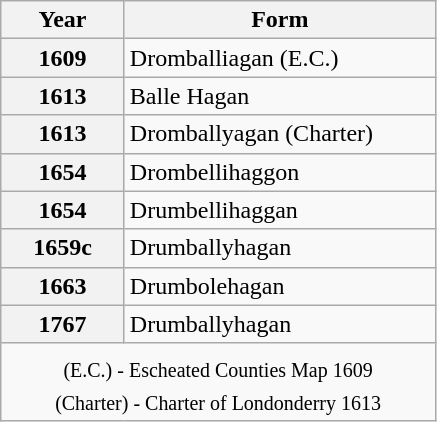<table class="wikitable" style="margin:0 0 0 3em; border:1px solid darkgrey;">
<tr>
<th style="width:75px;">Year</th>
<th style="width:200px;">Form</th>
</tr>
<tr>
<th>1609</th>
<td>Dromballiagan (E.C.)</td>
</tr>
<tr>
<th>1613</th>
<td>Balle Hagan</td>
</tr>
<tr>
<th>1613</th>
<td>Dromballyagan (Charter)</td>
</tr>
<tr>
<th>1654</th>
<td>Drombellihaggon</td>
</tr>
<tr>
<th>1654</th>
<td>Drumbellihaggan</td>
</tr>
<tr>
<th>1659c</th>
<td>Drumballyhagan</td>
</tr>
<tr>
<th>1663</th>
<td>Drumbolehagan</td>
</tr>
<tr>
<th>1767</th>
<td>Drumballyhagan</td>
</tr>
<tr>
<td colspan="2" align="center"><sub>(E.C.) - Escheated Counties Map 1609<br>(Charter) - Charter of Londonderry 1613</sub></td>
</tr>
</table>
